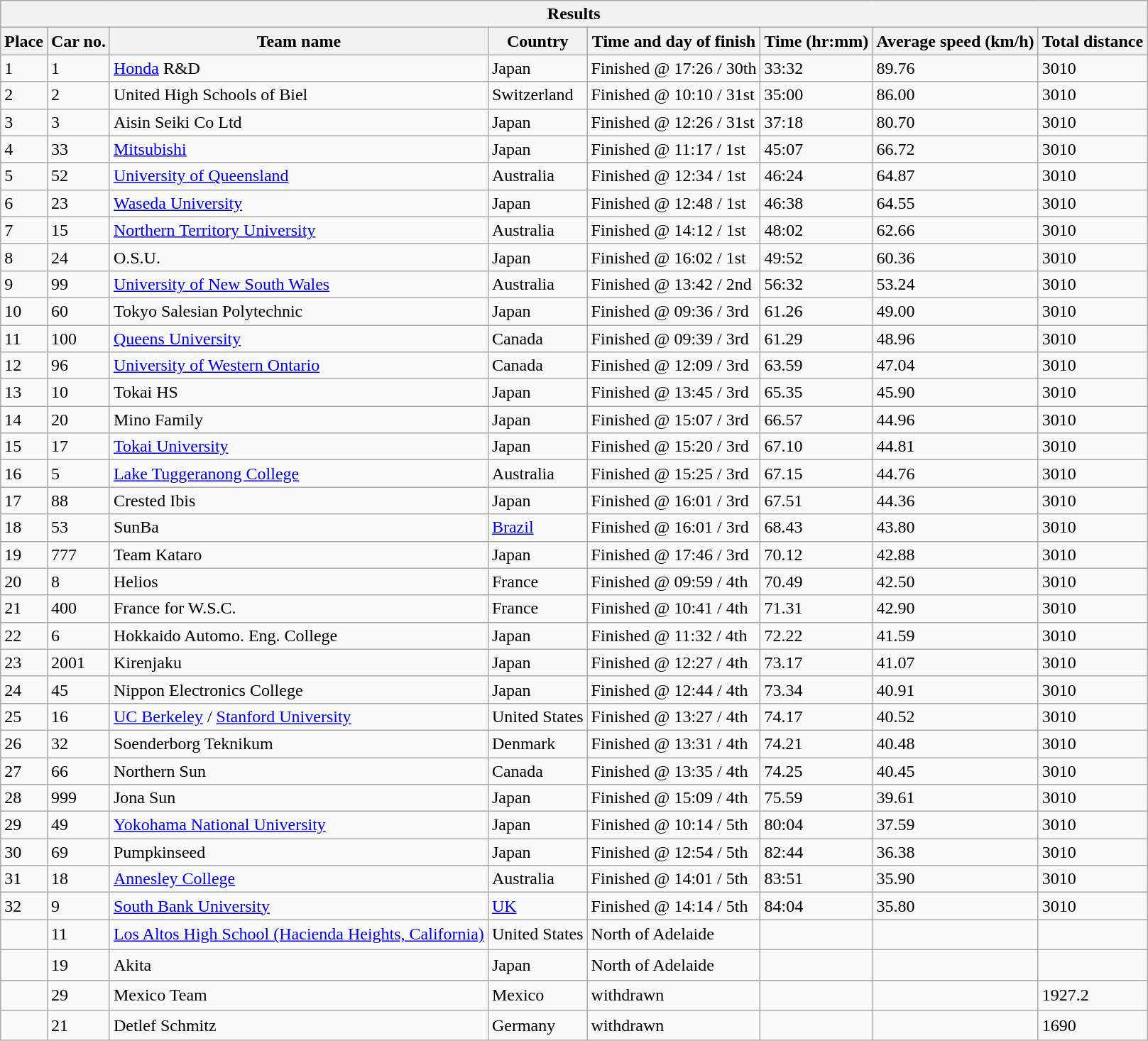<table class="wikitable collapsible collapsed" style="min-width:50em;">
<tr>
<th colspan=8>Results</th>
</tr>
<tr>
<th>Place</th>
<th>Car no.</th>
<th>Team name</th>
<th>Country</th>
<th>Time and day of finish</th>
<th>Time (hr:mm)</th>
<th>Average speed (km/h)</th>
<th>Total distance</th>
</tr>
<tr>
<td>1</td>
<td>1</td>
<td><a href='#'>Honda</a> R&D</td>
<td>Japan</td>
<td>Finished @ 17:26 / 30th</td>
<td>33:32</td>
<td>89.76</td>
<td>3010</td>
</tr>
<tr>
<td>2</td>
<td>2</td>
<td>United High Schools of Biel</td>
<td>Switzerland</td>
<td>Finished @ 10:10 / 31st</td>
<td>35:00</td>
<td>86.00</td>
<td>3010</td>
</tr>
<tr>
<td>3</td>
<td>3</td>
<td>Aisin Seiki Co Ltd</td>
<td>Japan</td>
<td>Finished @ 12:26 / 31st</td>
<td>37:18</td>
<td>80.70</td>
<td>3010</td>
</tr>
<tr>
<td>4</td>
<td>33</td>
<td><a href='#'>Mitsubishi</a></td>
<td>Japan</td>
<td>Finished @ 11:17 / 1st</td>
<td>45:07</td>
<td>66.72</td>
<td>3010</td>
</tr>
<tr>
<td>5</td>
<td>52</td>
<td><a href='#'>University of Queensland</a></td>
<td>Australia</td>
<td>Finished @ 12:34 / 1st</td>
<td>46:24</td>
<td>64.87</td>
<td>3010</td>
</tr>
<tr>
<td>6</td>
<td>23</td>
<td><a href='#'>Waseda University</a></td>
<td>Japan</td>
<td>Finished @ 12:48 / 1st</td>
<td>46:38</td>
<td>64.55</td>
<td>3010</td>
</tr>
<tr>
<td>7</td>
<td>15</td>
<td><a href='#'>Northern Territory University</a></td>
<td>Australia</td>
<td>Finished @ 14:12 / 1st</td>
<td>48:02</td>
<td>62.66</td>
<td>3010</td>
</tr>
<tr>
<td>8</td>
<td>24</td>
<td>O.S.U.</td>
<td>Japan</td>
<td>Finished @ 16:02 / 1st</td>
<td>49:52</td>
<td>60.36</td>
<td>3010</td>
</tr>
<tr>
<td>9</td>
<td>99</td>
<td><a href='#'>University of New South Wales</a></td>
<td>Australia</td>
<td>Finished @ 13:42 / 2nd</td>
<td>56:32</td>
<td>53.24</td>
<td>3010</td>
</tr>
<tr>
<td>10</td>
<td>60</td>
<td>Tokyo Salesian Polytechnic</td>
<td>Japan</td>
<td>Finished @ 09:36 / 3rd</td>
<td>61.26</td>
<td>49.00</td>
<td>3010</td>
</tr>
<tr>
<td>11</td>
<td>100</td>
<td><a href='#'>Queens University</a></td>
<td>Canada</td>
<td>Finished @ 09:39 / 3rd</td>
<td>61.29</td>
<td>48.96</td>
<td>3010</td>
</tr>
<tr>
<td>12</td>
<td>96</td>
<td><a href='#'>University of Western Ontario</a></td>
<td>Canada</td>
<td>Finished @ 12:09 / 3rd</td>
<td>63.59</td>
<td>47.04</td>
<td>3010</td>
</tr>
<tr>
<td>13</td>
<td>10</td>
<td>Tokai HS</td>
<td>Japan</td>
<td>Finished @ 13:45 / 3rd</td>
<td>65.35</td>
<td>45.90</td>
<td>3010</td>
</tr>
<tr>
<td>14</td>
<td>20</td>
<td>Mino Family</td>
<td>Japan</td>
<td>Finished @ 15:07 / 3rd</td>
<td>66.57</td>
<td>44.96</td>
<td>3010</td>
</tr>
<tr>
<td>15</td>
<td>17</td>
<td><a href='#'>Tokai University</a></td>
<td>Japan</td>
<td>Finished @ 15:20 / 3rd</td>
<td>67.10</td>
<td>44.81</td>
<td>3010</td>
</tr>
<tr>
<td>16</td>
<td>5</td>
<td><a href='#'>Lake Tuggeranong College</a></td>
<td>Australia</td>
<td>Finished @ 15:25 / 3rd</td>
<td>67.15</td>
<td>44.76</td>
<td>3010</td>
</tr>
<tr>
<td>17</td>
<td>88</td>
<td>Crested Ibis</td>
<td>Japan</td>
<td>Finished @ 16:01 / 3rd</td>
<td>67.51</td>
<td>44.36</td>
<td>3010</td>
</tr>
<tr>
<td>18</td>
<td>53</td>
<td>SunBa</td>
<td><a href='#'>Brazil</a></td>
<td>Finished @ 16:01 / 3rd</td>
<td>68.43</td>
<td>43.80</td>
<td>3010</td>
</tr>
<tr>
<td>19</td>
<td>777</td>
<td>Team Kataro</td>
<td>Japan</td>
<td>Finished @ 17:46 / 3rd</td>
<td>70.12</td>
<td>42.88</td>
<td>3010</td>
</tr>
<tr>
<td>20</td>
<td>8</td>
<td>Helios</td>
<td>France</td>
<td>Finished @ 09:59 / 4th</td>
<td>70.49</td>
<td>42.50</td>
<td>3010</td>
</tr>
<tr>
<td>21</td>
<td>400</td>
<td>France for W.S.C.</td>
<td>France</td>
<td>Finished @ 10:41 / 4th</td>
<td>71.31</td>
<td>42.90</td>
<td>3010</td>
</tr>
<tr>
<td>22</td>
<td>6</td>
<td>Hokkaido Automo. Eng. College</td>
<td>Japan</td>
<td>Finished @ 11:32 / 4th</td>
<td>72.22</td>
<td>41.59</td>
<td>3010</td>
</tr>
<tr>
<td>23</td>
<td>2001</td>
<td>Kirenjaku</td>
<td>Japan</td>
<td>Finished @ 12:27 / 4th</td>
<td>73.17</td>
<td>41.07</td>
<td>3010</td>
</tr>
<tr>
<td>24</td>
<td>45</td>
<td>Nippon Electronics College</td>
<td>Japan</td>
<td>Finished @ 12:44 / 4th</td>
<td>73.34</td>
<td>40.91</td>
<td>3010</td>
</tr>
<tr>
<td>25</td>
<td>16</td>
<td><a href='#'>UC Berkeley</a> / <a href='#'>Stanford University</a></td>
<td>United States</td>
<td>Finished @ 13:27 / 4th</td>
<td>74.17</td>
<td>40.52</td>
<td>3010</td>
</tr>
<tr>
<td>26</td>
<td>32</td>
<td>Soenderborg Teknikum</td>
<td>Denmark</td>
<td>Finished @ 13:31 / 4th</td>
<td>74.21</td>
<td>40.48</td>
<td>3010</td>
</tr>
<tr>
<td>27</td>
<td>66</td>
<td>Northern Sun</td>
<td>Canada</td>
<td>Finished @ 13:35 / 4th</td>
<td>74.25</td>
<td>40.45</td>
<td>3010</td>
</tr>
<tr>
<td>28</td>
<td>999</td>
<td>Jona Sun</td>
<td>Japan</td>
<td>Finished @ 15:09 / 4th</td>
<td>75.59</td>
<td>39.61</td>
<td>3010</td>
</tr>
<tr>
<td>29</td>
<td>49</td>
<td><a href='#'>Yokohama National University</a></td>
<td>Japan</td>
<td>Finished @ 10:14 / 5th</td>
<td>80:04</td>
<td>37.59</td>
<td>3010</td>
</tr>
<tr>
<td>30</td>
<td>69</td>
<td>Pumpkinseed</td>
<td>Japan</td>
<td>Finished @ 12:54 / 5th</td>
<td>82:44</td>
<td>36.38</td>
<td>3010</td>
</tr>
<tr>
<td>31</td>
<td>18</td>
<td><a href='#'>Annesley College</a></td>
<td>Australia</td>
<td>Finished @ 14:01 / 5th</td>
<td>83:51</td>
<td>35.90</td>
<td>3010</td>
</tr>
<tr>
<td>32</td>
<td>9</td>
<td><a href='#'>South Bank University</a></td>
<td><a href='#'>UK</a></td>
<td>Finished @ 14:14 / 5th</td>
<td>84:04</td>
<td>35.80</td>
<td>3010</td>
</tr>
<tr>
<td>　</td>
<td>11</td>
<td><a href='#'>Los Altos High School (Hacienda Heights, California)</a></td>
<td>United States</td>
<td>North of Adelaide</td>
<td>　</td>
<td>　</td>
<td></td>
</tr>
<tr>
<td>　</td>
<td>19</td>
<td>Akita</td>
<td>Japan</td>
<td>North of Adelaide</td>
<td>　</td>
<td>　</td>
<td></td>
</tr>
<tr>
<td>　</td>
<td>29</td>
<td>Mexico Team</td>
<td>Mexico</td>
<td>withdrawn</td>
<td>　</td>
<td>　</td>
<td>1927.2</td>
</tr>
<tr>
<td>　</td>
<td>21</td>
<td>Detlef Schmitz</td>
<td>Germany</td>
<td>withdrawn</td>
<td>　</td>
<td>　</td>
<td>1690</td>
</tr>
</table>
